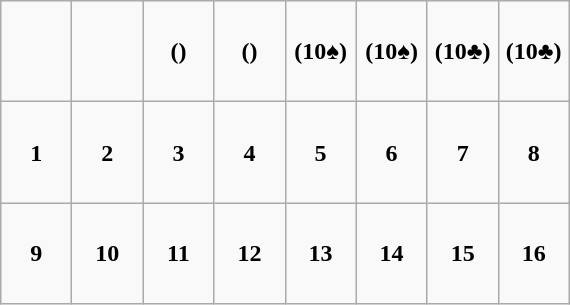<table class="wikitable" style="text-align:center; margin:0.5em auto">
<tr>
<td width="40" height="60"><strong></strong></td>
<td width="40"><strong></strong></td>
<td width="40"><strong>()</strong></td>
<td width="40"><strong>()</strong></td>
<td width="40"><strong>(10♠)</strong></td>
<td width="40"><strong>(10♠)</strong></td>
<td width="40"><strong>(10♣)</strong></td>
<td width="40"><strong>(10♣)</strong></td>
</tr>
<tr>
<td height="60"><strong>1</strong></td>
<td><strong>2</strong></td>
<td><strong>3</strong></td>
<td><strong>4</strong></td>
<td><strong>5</strong></td>
<td><strong>6</strong></td>
<td><strong>7</strong></td>
<td><strong>8</strong></td>
</tr>
<tr>
<td height="60"><strong>9</strong></td>
<td><strong>10</strong></td>
<td><strong>11</strong></td>
<td><strong>12</strong></td>
<td><strong>13</strong></td>
<td><strong>14</strong></td>
<td><strong>15</strong></td>
<td><strong>16</strong></td>
</tr>
</table>
